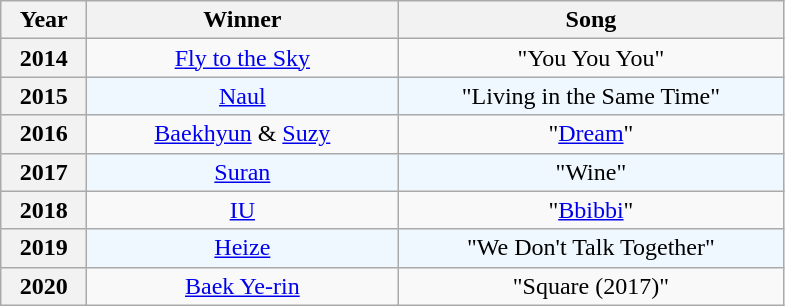<table class="wikitable plainrowheaders" style="text-align: center">
<tr>
<th scope="col" width="50">Year</th>
<th scope="col" width="200">Winner</th>
<th scope="col" width="250">Song</th>
</tr>
<tr>
<th scope="row" style="text-align:center;">2014</th>
<td><a href='#'>Fly to the Sky</a></td>
<td>"You You You"</td>
</tr>
<tr style="background:#F0F8FF">
<th scope="row" style="text-align:center;">2015</th>
<td><a href='#'>Naul</a></td>
<td>"Living in the Same Time"</td>
</tr>
<tr>
<th scope="row" style="text-align:center;">2016</th>
<td><a href='#'>Baekhyun</a> & <a href='#'>Suzy</a></td>
<td>"<a href='#'>Dream</a>"</td>
</tr>
<tr style="background:#F0F8FF">
<th scope="row" style="text-align:center;">2017</th>
<td><a href='#'>Suran</a></td>
<td>"Wine"</td>
</tr>
<tr>
<th scope="row" style="text-align:center;">2018</th>
<td><a href='#'>IU</a></td>
<td>"<a href='#'>Bbibbi</a>"</td>
</tr>
<tr style="background:#F0F8FF">
<th scope="row" style="text-align:center;">2019</th>
<td><a href='#'>Heize</a></td>
<td>"We Don't Talk Together"</td>
</tr>
<tr>
<th scope="row" style="text-align:center;">2020</th>
<td><a href='#'>Baek Ye-rin</a></td>
<td>"Square (2017)"</td>
</tr>
</table>
